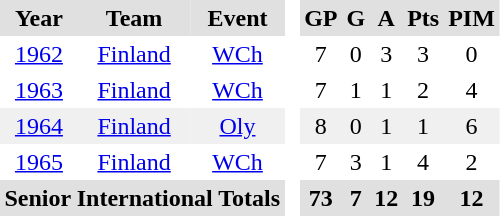<table BORDER="0" CELLPADDING="3" CELLSPACING="0">
<tr ALIGN="center" bgcolor="#e0e0e0">
<th>Year</th>
<th>Team</th>
<th>Event</th>
<th ALIGN="center" rowspan="99" bgcolor="#ffffff"> </th>
<th>GP</th>
<th>G</th>
<th>A</th>
<th>Pts</th>
<th>PIM</th>
</tr>
<tr ALIGN="center">
<td><a href='#'>1962</a></td>
<td><a href='#'>Finland</a></td>
<td><a href='#'>WCh</a></td>
<td>7</td>
<td>0</td>
<td>3</td>
<td>3</td>
<td>0</td>
</tr>
<tr ALIGN="center">
<td><a href='#'>1963</a></td>
<td><a href='#'>Finland</a></td>
<td><a href='#'>WCh</a></td>
<td>7</td>
<td>1</td>
<td>1</td>
<td>2</td>
<td>4</td>
</tr>
<tr ALIGN="center" bgcolor="#f0f0f0">
<td><a href='#'>1964</a></td>
<td><a href='#'>Finland</a></td>
<td><a href='#'>Oly</a></td>
<td>8</td>
<td>0</td>
<td>1</td>
<td>1</td>
<td>6</td>
</tr>
<tr ALIGN="center">
<td><a href='#'>1965</a></td>
<td><a href='#'>Finland</a></td>
<td><a href='#'>WCh</a></td>
<td>7</td>
<td>3</td>
<td>1</td>
<td>4</td>
<td>2</td>
</tr>
<tr ALIGN="center" bgcolor="#e0e0e0">
<th colspan=3>Senior International Totals</th>
<th>73</th>
<th>7</th>
<th>12</th>
<th>19</th>
<th>12</th>
</tr>
</table>
